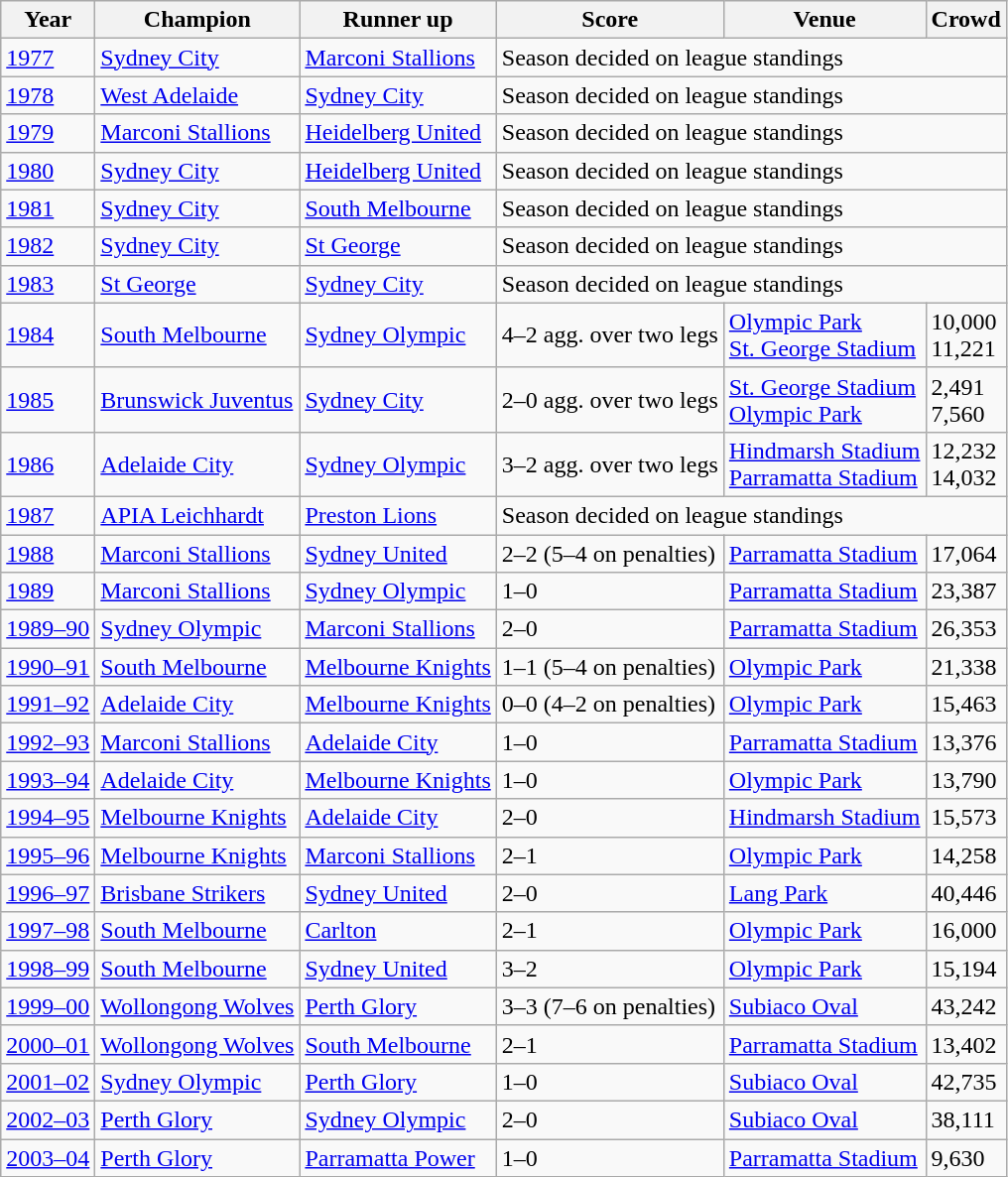<table class="wikitable">
<tr>
<th>Year</th>
<th>Champion</th>
<th>Runner up</th>
<th>Score</th>
<th>Venue</th>
<th>Crowd</th>
</tr>
<tr>
<td><a href='#'>1977</a></td>
<td><a href='#'>Sydney City</a></td>
<td><a href='#'>Marconi Stallions</a></td>
<td colspan="3">Season decided on league standings</td>
</tr>
<tr>
<td><a href='#'>1978</a></td>
<td><a href='#'>West Adelaide</a></td>
<td><a href='#'>Sydney City</a></td>
<td colspan="3">Season decided on league standings</td>
</tr>
<tr>
<td><a href='#'>1979</a></td>
<td><a href='#'>Marconi Stallions</a></td>
<td><a href='#'>Heidelberg United</a></td>
<td colspan="3">Season decided on league standings</td>
</tr>
<tr>
<td><a href='#'>1980</a></td>
<td><a href='#'>Sydney City</a></td>
<td><a href='#'>Heidelberg United</a></td>
<td colspan="3">Season decided on league standings</td>
</tr>
<tr>
<td><a href='#'>1981</a></td>
<td><a href='#'>Sydney City</a></td>
<td><a href='#'>South Melbourne</a></td>
<td colspan="3">Season decided on league standings</td>
</tr>
<tr>
<td><a href='#'>1982</a></td>
<td><a href='#'>Sydney City</a></td>
<td><a href='#'>St George</a></td>
<td colspan="3">Season decided on league standings</td>
</tr>
<tr>
<td><a href='#'>1983</a></td>
<td><a href='#'>St George</a></td>
<td><a href='#'>Sydney City</a></td>
<td colspan="3">Season decided on league standings</td>
</tr>
<tr>
<td><a href='#'>1984</a></td>
<td><a href='#'>South Melbourne</a></td>
<td><a href='#'>Sydney Olympic</a></td>
<td>4–2 agg. over two legs</td>
<td><a href='#'>Olympic Park</a><br><a href='#'>St. George Stadium</a></td>
<td>10,000 <br> 11,221</td>
</tr>
<tr>
<td><a href='#'>1985</a></td>
<td><a href='#'>Brunswick Juventus</a></td>
<td><a href='#'>Sydney City</a></td>
<td>2–0 agg. over two legs</td>
<td><a href='#'>St. George Stadium</a><br><a href='#'>Olympic Park</a></td>
<td>2,491 <br> 7,560</td>
</tr>
<tr>
<td><a href='#'>1986</a></td>
<td><a href='#'>Adelaide City</a></td>
<td><a href='#'>Sydney Olympic</a></td>
<td>3–2 agg. over two legs</td>
<td><a href='#'>Hindmarsh Stadium</a><br><a href='#'>Parramatta Stadium</a></td>
<td>12,232 <br> 14,032</td>
</tr>
<tr>
<td><a href='#'>1987</a></td>
<td><a href='#'>APIA Leichhardt</a></td>
<td><a href='#'>Preston Lions</a></td>
<td colspan="3">Season decided on league standings</td>
</tr>
<tr>
<td><a href='#'>1988</a></td>
<td><a href='#'>Marconi Stallions</a></td>
<td><a href='#'>Sydney United</a></td>
<td>2–2 (5–4 on penalties)</td>
<td><a href='#'>Parramatta Stadium</a></td>
<td>17,064</td>
</tr>
<tr>
<td><a href='#'>1989</a></td>
<td><a href='#'>Marconi Stallions</a></td>
<td><a href='#'>Sydney Olympic</a></td>
<td>1–0</td>
<td><a href='#'>Parramatta Stadium</a></td>
<td>23,387</td>
</tr>
<tr>
<td><a href='#'>1989–90</a></td>
<td><a href='#'>Sydney Olympic</a></td>
<td><a href='#'>Marconi Stallions</a></td>
<td>2–0</td>
<td><a href='#'>Parramatta Stadium</a></td>
<td>26,353</td>
</tr>
<tr>
<td><a href='#'>1990–91</a></td>
<td><a href='#'>South Melbourne</a></td>
<td><a href='#'>Melbourne Knights</a></td>
<td>1–1 (5–4 on penalties)</td>
<td><a href='#'>Olympic Park</a></td>
<td>21,338</td>
</tr>
<tr>
<td><a href='#'>1991–92</a></td>
<td><a href='#'>Adelaide City</a></td>
<td><a href='#'>Melbourne Knights</a></td>
<td>0–0 (4–2 on penalties)</td>
<td><a href='#'>Olympic Park</a></td>
<td>15,463</td>
</tr>
<tr>
<td><a href='#'>1992–93</a></td>
<td><a href='#'>Marconi Stallions</a></td>
<td><a href='#'>Adelaide City</a></td>
<td>1–0</td>
<td><a href='#'>Parramatta Stadium</a></td>
<td>13,376</td>
</tr>
<tr>
<td><a href='#'>1993–94</a></td>
<td><a href='#'>Adelaide City</a></td>
<td><a href='#'>Melbourne Knights</a></td>
<td>1–0</td>
<td><a href='#'>Olympic Park</a></td>
<td>13,790</td>
</tr>
<tr>
<td><a href='#'>1994–95</a></td>
<td><a href='#'>Melbourne Knights</a></td>
<td><a href='#'>Adelaide City</a></td>
<td>2–0</td>
<td><a href='#'>Hindmarsh Stadium</a></td>
<td>15,573</td>
</tr>
<tr>
<td><a href='#'>1995–96</a></td>
<td><a href='#'>Melbourne Knights</a></td>
<td><a href='#'>Marconi Stallions</a></td>
<td>2–1</td>
<td><a href='#'>Olympic Park</a></td>
<td>14,258</td>
</tr>
<tr>
<td><a href='#'>1996–97</a></td>
<td><a href='#'>Brisbane Strikers</a></td>
<td><a href='#'>Sydney United</a></td>
<td>2–0</td>
<td><a href='#'>Lang Park</a></td>
<td>40,446</td>
</tr>
<tr>
<td><a href='#'>1997–98</a></td>
<td><a href='#'>South Melbourne</a></td>
<td><a href='#'>Carlton</a></td>
<td>2–1</td>
<td><a href='#'>Olympic Park</a></td>
<td>16,000</td>
</tr>
<tr>
<td><a href='#'>1998–99</a></td>
<td><a href='#'>South Melbourne</a></td>
<td><a href='#'>Sydney United</a></td>
<td>3–2</td>
<td><a href='#'>Olympic Park</a></td>
<td>15,194</td>
</tr>
<tr>
<td><a href='#'>1999–00</a></td>
<td><a href='#'>Wollongong Wolves</a></td>
<td><a href='#'>Perth Glory</a></td>
<td>3–3 (7–6 on penalties)</td>
<td><a href='#'>Subiaco Oval</a></td>
<td>43,242</td>
</tr>
<tr>
<td><a href='#'>2000–01</a></td>
<td><a href='#'>Wollongong Wolves</a></td>
<td><a href='#'>South Melbourne</a></td>
<td>2–1</td>
<td><a href='#'>Parramatta Stadium</a></td>
<td>13,402</td>
</tr>
<tr>
<td><a href='#'>2001–02</a></td>
<td><a href='#'>Sydney Olympic</a></td>
<td><a href='#'>Perth Glory</a></td>
<td>1–0</td>
<td><a href='#'>Subiaco Oval</a></td>
<td>42,735</td>
</tr>
<tr>
<td><a href='#'>2002–03</a></td>
<td><a href='#'>Perth Glory</a></td>
<td><a href='#'>Sydney Olympic</a></td>
<td>2–0</td>
<td><a href='#'>Subiaco Oval</a></td>
<td>38,111</td>
</tr>
<tr>
<td><a href='#'>2003–04</a></td>
<td><a href='#'>Perth Glory</a></td>
<td><a href='#'>Parramatta Power</a></td>
<td>1–0</td>
<td><a href='#'>Parramatta Stadium</a></td>
<td>9,630</td>
</tr>
</table>
